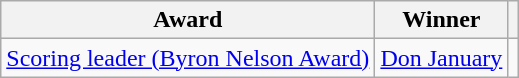<table class="wikitable">
<tr>
<th>Award</th>
<th>Winner</th>
<th></th>
</tr>
<tr>
<td><a href='#'>Scoring leader (Byron Nelson Award)</a></td>
<td> <a href='#'>Don January</a></td>
<td></td>
</tr>
</table>
